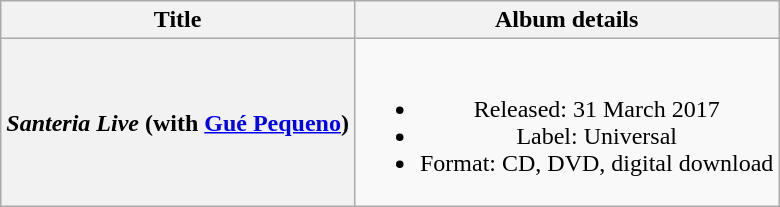<table class="wikitable plainrowheaders" style="text-align:center;">
<tr>
<th scope="col">Title</th>
<th scope="col">Album details</th>
</tr>
<tr>
<th scope="row"><em>Santeria Live</em> (with <a href='#'>Gué Pequeno</a>)</th>
<td><br><ul><li>Released: 31 March 2017</li><li>Label: Universal</li><li>Format: CD, DVD, digital download</li></ul></td>
</tr>
</table>
